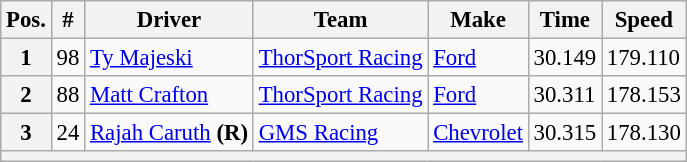<table class="wikitable" style="font-size:95%">
<tr>
<th>Pos.</th>
<th>#</th>
<th>Driver</th>
<th>Team</th>
<th>Make</th>
<th>Time</th>
<th>Speed</th>
</tr>
<tr>
<th>1</th>
<td>98</td>
<td><a href='#'>Ty Majeski</a></td>
<td><a href='#'>ThorSport Racing</a></td>
<td><a href='#'>Ford</a></td>
<td>30.149</td>
<td>179.110</td>
</tr>
<tr>
<th>2</th>
<td>88</td>
<td><a href='#'>Matt Crafton</a></td>
<td><a href='#'>ThorSport Racing</a></td>
<td><a href='#'>Ford</a></td>
<td>30.311</td>
<td>178.153</td>
</tr>
<tr>
<th>3</th>
<td>24</td>
<td><a href='#'>Rajah Caruth</a> <strong>(R)</strong></td>
<td><a href='#'>GMS Racing</a></td>
<td><a href='#'>Chevrolet</a></td>
<td>30.315</td>
<td>178.130</td>
</tr>
<tr>
<th colspan="7"></th>
</tr>
</table>
